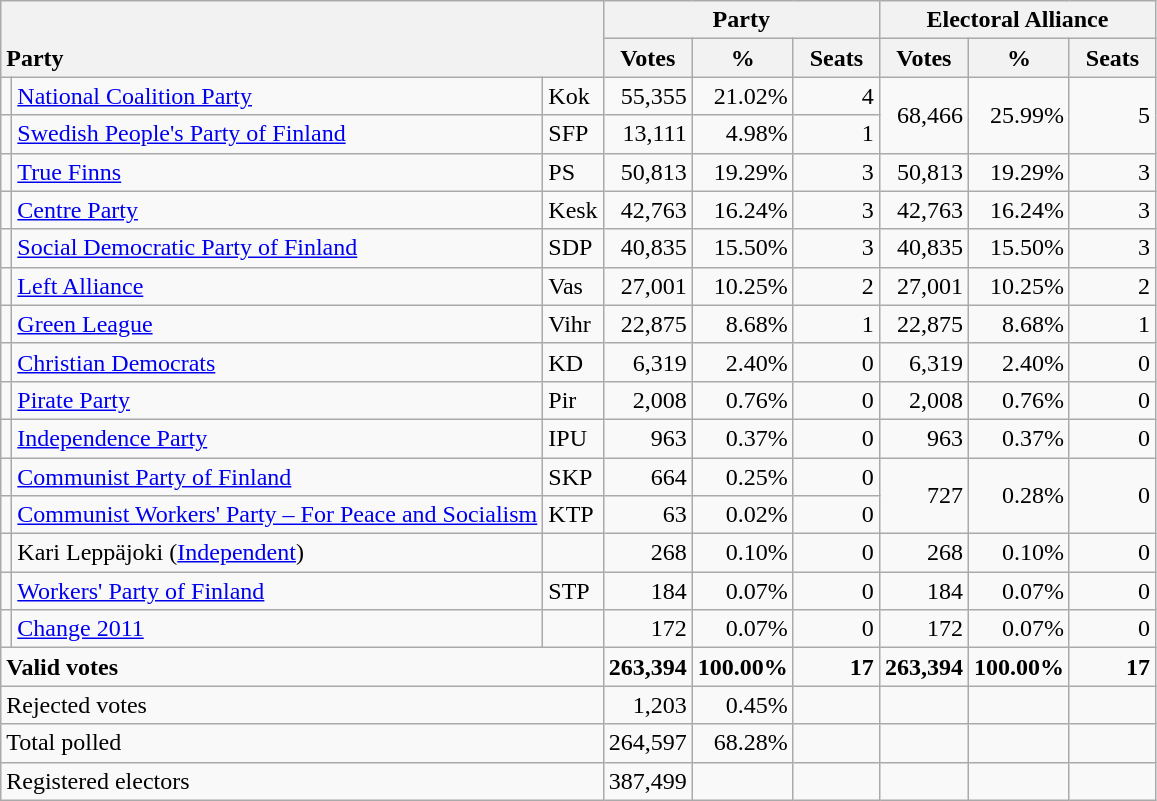<table class="wikitable" border="1" style="text-align:right;">
<tr>
<th style="text-align:left;" valign=bottom rowspan=2 colspan=3>Party</th>
<th colspan=3>Party</th>
<th colspan=3>Electoral Alliance</th>
</tr>
<tr>
<th align=center valign=bottom width="50">Votes</th>
<th align=center valign=bottom width="50">%</th>
<th align=center valign=bottom width="50">Seats</th>
<th align=center valign=bottom width="50">Votes</th>
<th align=center valign=bottom width="50">%</th>
<th align=center valign=bottom width="50">Seats</th>
</tr>
<tr>
<td></td>
<td align=left><a href='#'>National Coalition Party</a></td>
<td align=left>Kok</td>
<td>55,355</td>
<td>21.02%</td>
<td>4</td>
<td rowspan=2>68,466</td>
<td rowspan=2>25.99%</td>
<td rowspan=2>5</td>
</tr>
<tr>
<td></td>
<td align=left><a href='#'>Swedish People's Party of Finland</a></td>
<td align=left>SFP</td>
<td>13,111</td>
<td>4.98%</td>
<td>1</td>
</tr>
<tr>
<td></td>
<td align=left><a href='#'>True Finns</a></td>
<td align=left>PS</td>
<td>50,813</td>
<td>19.29%</td>
<td>3</td>
<td>50,813</td>
<td>19.29%</td>
<td>3</td>
</tr>
<tr>
<td></td>
<td align=left><a href='#'>Centre Party</a></td>
<td align=left>Kesk</td>
<td>42,763</td>
<td>16.24%</td>
<td>3</td>
<td>42,763</td>
<td>16.24%</td>
<td>3</td>
</tr>
<tr>
<td></td>
<td align=left style="white-space: nowrap;"><a href='#'>Social Democratic Party of Finland</a></td>
<td align=left>SDP</td>
<td>40,835</td>
<td>15.50%</td>
<td>3</td>
<td>40,835</td>
<td>15.50%</td>
<td>3</td>
</tr>
<tr>
<td></td>
<td align=left><a href='#'>Left Alliance</a></td>
<td align=left>Vas</td>
<td>27,001</td>
<td>10.25%</td>
<td>2</td>
<td>27,001</td>
<td>10.25%</td>
<td>2</td>
</tr>
<tr>
<td></td>
<td align=left><a href='#'>Green League</a></td>
<td align=left>Vihr</td>
<td>22,875</td>
<td>8.68%</td>
<td>1</td>
<td>22,875</td>
<td>8.68%</td>
<td>1</td>
</tr>
<tr>
<td></td>
<td align=left><a href='#'>Christian Democrats</a></td>
<td align=left>KD</td>
<td>6,319</td>
<td>2.40%</td>
<td>0</td>
<td>6,319</td>
<td>2.40%</td>
<td>0</td>
</tr>
<tr>
<td></td>
<td align=left><a href='#'>Pirate Party</a></td>
<td align=left>Pir</td>
<td>2,008</td>
<td>0.76%</td>
<td>0</td>
<td>2,008</td>
<td>0.76%</td>
<td>0</td>
</tr>
<tr>
<td></td>
<td align=left><a href='#'>Independence Party</a></td>
<td align=left>IPU</td>
<td>963</td>
<td>0.37%</td>
<td>0</td>
<td>963</td>
<td>0.37%</td>
<td>0</td>
</tr>
<tr>
<td></td>
<td align=left><a href='#'>Communist Party of Finland</a></td>
<td align=left>SKP</td>
<td>664</td>
<td>0.25%</td>
<td>0</td>
<td rowspan=2>727</td>
<td rowspan=2>0.28%</td>
<td rowspan=2>0</td>
</tr>
<tr>
<td></td>
<td align=left><a href='#'>Communist Workers' Party – For Peace and Socialism</a></td>
<td align=left>KTP</td>
<td>63</td>
<td>0.02%</td>
<td>0</td>
</tr>
<tr>
<td></td>
<td align=left>Kari Leppäjoki (<a href='#'>Independent</a>)</td>
<td align=left></td>
<td>268</td>
<td>0.10%</td>
<td>0</td>
<td>268</td>
<td>0.10%</td>
<td>0</td>
</tr>
<tr>
<td></td>
<td align=left><a href='#'>Workers' Party of Finland</a></td>
<td align=left>STP</td>
<td>184</td>
<td>0.07%</td>
<td>0</td>
<td>184</td>
<td>0.07%</td>
<td>0</td>
</tr>
<tr>
<td></td>
<td align=left><a href='#'>Change 2011</a></td>
<td align=left></td>
<td>172</td>
<td>0.07%</td>
<td>0</td>
<td>172</td>
<td>0.07%</td>
<td>0</td>
</tr>
<tr style="font-weight:bold">
<td align=left colspan=3>Valid votes</td>
<td>263,394</td>
<td>100.00%</td>
<td>17</td>
<td>263,394</td>
<td>100.00%</td>
<td>17</td>
</tr>
<tr>
<td align=left colspan=3>Rejected votes</td>
<td>1,203</td>
<td>0.45%</td>
<td></td>
<td></td>
<td></td>
<td></td>
</tr>
<tr>
<td align=left colspan=3>Total polled</td>
<td>264,597</td>
<td>68.28%</td>
<td></td>
<td></td>
<td></td>
<td></td>
</tr>
<tr>
<td align=left colspan=3>Registered electors</td>
<td>387,499</td>
<td></td>
<td></td>
<td></td>
<td></td>
<td></td>
</tr>
</table>
